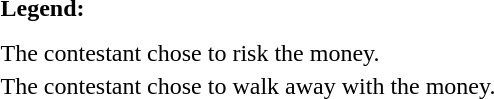<table class="toccolours" style="font-size:100%; white-space:nowrap;">
<tr>
<td><strong>Legend:</strong></td>
<td>      </td>
</tr>
<tr>
<td></td>
</tr>
<tr>
<td></td>
</tr>
<tr>
<td> The contestant chose to risk the money.</td>
</tr>
<tr>
<td> The contestant chose to walk away with the money.</td>
</tr>
</table>
